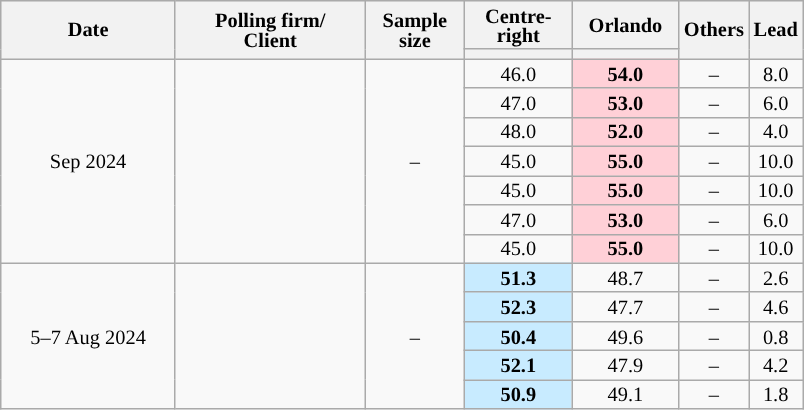<table class="wikitable collapsible collapsed" style="text-align:center;font-size:85%;line-height:13px">
<tr style="height:30px; background-color:#E9E9E9">
<th style="width:110px;" rowspan="2">Date</th>
<th style="width:120px;" rowspan="2">Polling firm/<br>Client</th>
<th style="width:60px;" rowspan="2">Sample size</th>
<th style="width:65px;">Centre-right</th>
<th style="width:65px;">Orlando</th>
<th style="width:35px;" rowspan="2">Others</th>
<th style="width:25px;" rowspan="2">Lead</th>
</tr>
<tr>
<th style="background:"></th>
<th style="background:"></th>
</tr>
<tr>
<td rowspan=7>Sep 2024</td>
<td rowspan=7></td>
<td rowspan=7>–</td>
<td>46.0</td>
<td style="background:#FFD0D7"><strong>54.0</strong></td>
<td>–</td>
<td style="background:">8.0</td>
</tr>
<tr>
<td>47.0</td>
<td style="background:#FFD0D7"><strong>53.0</strong></td>
<td>–</td>
<td style="background:">6.0</td>
</tr>
<tr>
<td>48.0</td>
<td style="background:#FFD0D7"><strong>52.0</strong></td>
<td>–</td>
<td style="background:">4.0</td>
</tr>
<tr>
<td>45.0</td>
<td style="background:#FFD0D7"><strong>55.0</strong></td>
<td>–</td>
<td style="background:">10.0</td>
</tr>
<tr>
<td>45.0</td>
<td style="background:#FFD0D7"><strong>55.0</strong></td>
<td>–</td>
<td style="background:">10.0</td>
</tr>
<tr>
<td>47.0</td>
<td style="background:#FFD0D7"><strong>53.0</strong></td>
<td>–</td>
<td style="background:">6.0</td>
</tr>
<tr>
<td>45.0</td>
<td style="background:#FFD0D7"><strong>55.0</strong></td>
<td>–</td>
<td style="background:">10.0</td>
</tr>
<tr>
<td rowspan=5>5–7 Aug 2024</td>
<td rowspan=5></td>
<td rowspan=5>–</td>
<td style="background:#C8EBFF"><strong>51.3</strong></td>
<td>48.7</td>
<td>–</td>
<td style="background:">2.6</td>
</tr>
<tr>
<td style="background:#C8EBFF"><strong>52.3</strong></td>
<td>47.7</td>
<td>–</td>
<td style="background:">4.6</td>
</tr>
<tr>
<td style="background:#C8EBFF"><strong>50.4</strong></td>
<td>49.6</td>
<td>–</td>
<td style="background:">0.8</td>
</tr>
<tr>
<td style="background:#C8EBFF"><strong>52.1</strong></td>
<td>47.9</td>
<td>–</td>
<td style="background:">4.2</td>
</tr>
<tr>
<td style="background:#C8EBFF"><strong>50.9</strong></td>
<td>49.1</td>
<td>–</td>
<td style="background:">1.8</td>
</tr>
</table>
